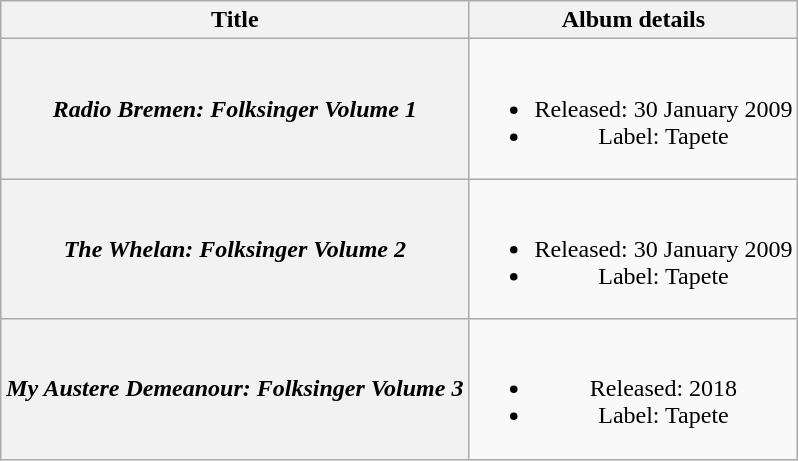<table class="wikitable plainrowheaders" style=text-align:center;>
<tr>
<th scope="col">Title</th>
<th scope="col">Album details</th>
</tr>
<tr>
<th scope="row"><em>Radio Bremen: Folksinger Volume 1</em></th>
<td><br><ul><li>Released: 30 January 2009</li><li>Label: Tapete</li></ul></td>
</tr>
<tr>
<th scope="row"><em>The Whelan: Folksinger Volume 2</em></th>
<td><br><ul><li>Released: 30 January 2009</li><li>Label: Tapete</li></ul></td>
</tr>
<tr>
<th scope="row"><em>My Austere Demeanour: Folksinger Volume 3</em></th>
<td><br><ul><li>Released: 2018</li><li>Label: Tapete</li></ul></td>
</tr>
</table>
